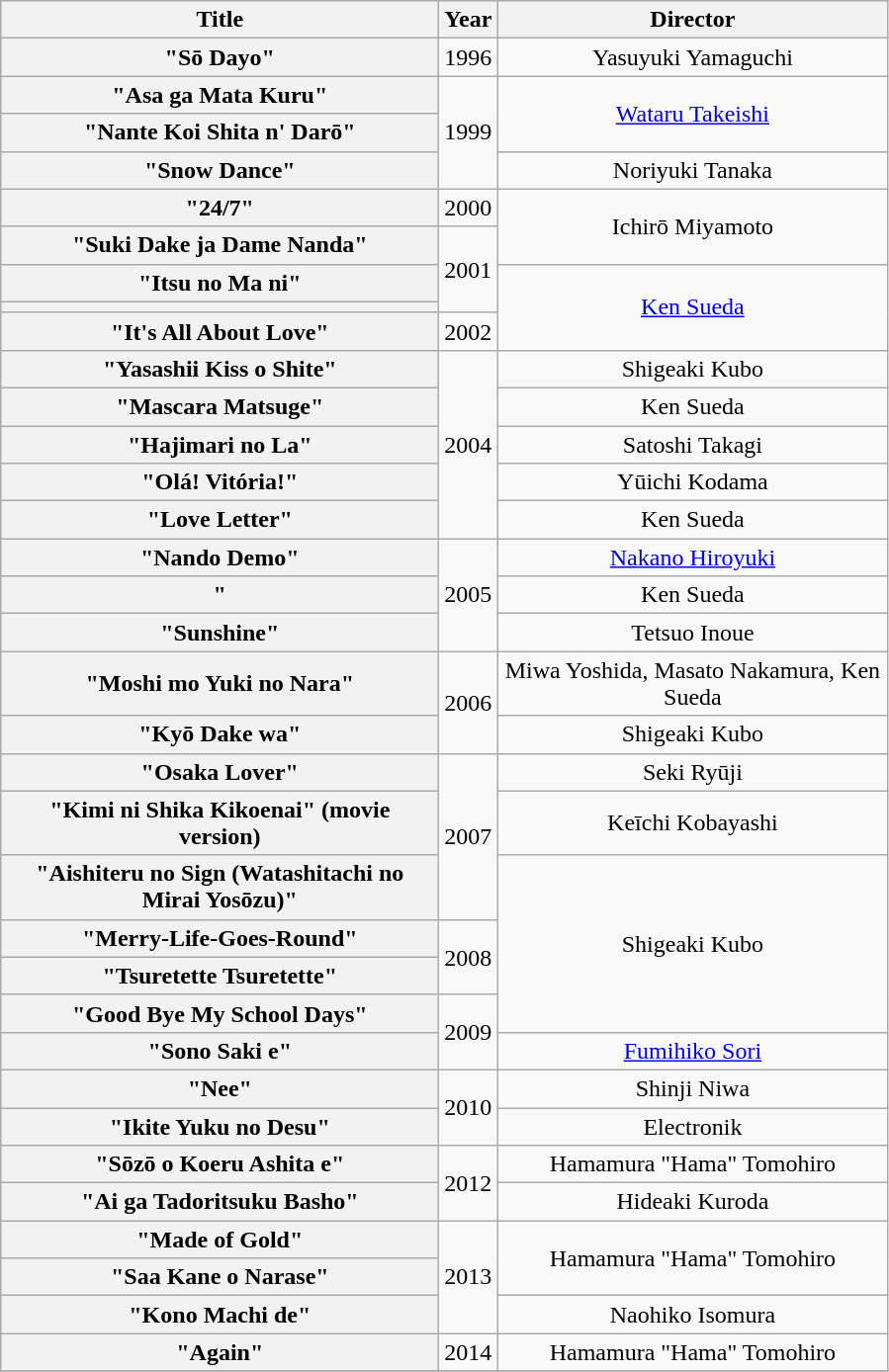<table class="wikitable plainrowheaders" style="text-align:center;" border="1">
<tr>
<th scope="col" style="width:18em;">Title</th>
<th scope="col">Year</th>
<th scope="col" style="width:16em;">Director</th>
</tr>
<tr>
<th scope="row">"Sō Dayo"</th>
<td>1996</td>
<td>Yasuyuki Yamaguchi</td>
</tr>
<tr>
<th scope="row">"Asa ga Mata Kuru"</th>
<td rowspan="3">1999</td>
<td rowspan="2"><a href='#'>Wataru Takeishi</a></td>
</tr>
<tr>
<th scope="row">"Nante Koi Shita n' Darō"</th>
</tr>
<tr>
<th scope="row">"Snow Dance"</th>
<td>Noriyuki Tanaka</td>
</tr>
<tr>
<th scope="row">"24/7"</th>
<td>2000</td>
<td rowspan="2">Ichirō Miyamoto</td>
</tr>
<tr>
<th scope="row">"Suki Dake ja Dame Nanda"</th>
<td rowspan="3">2001</td>
</tr>
<tr>
<th scope="row">"Itsu no Ma ni"</th>
<td rowspan="3"><a href='#'>Ken Sueda</a></td>
</tr>
<tr>
<th scope="row"></th>
</tr>
<tr>
<th scope="row">"It's All About Love"</th>
<td>2002</td>
</tr>
<tr>
<th scope="row">"Yasashii Kiss o Shite"</th>
<td rowspan="5">2004</td>
<td>Shigeaki Kubo</td>
</tr>
<tr>
<th scope="row">"Mascara Matsuge"</th>
<td>Ken Sueda</td>
</tr>
<tr>
<th scope="row">"Hajimari no La"</th>
<td>Satoshi Takagi</td>
</tr>
<tr>
<th scope="row">"Olá! Vitória!"</th>
<td>Yūichi Kodama</td>
</tr>
<tr>
<th scope="row">"Love Letter"</th>
<td>Ken Sueda</td>
</tr>
<tr>
<th scope="row">"Nando Demo"</th>
<td rowspan="3">2005</td>
<td><a href='#'>Nakano Hiroyuki</a></td>
</tr>
<tr>
<th scope="row">"</th>
<td>Ken Sueda</td>
</tr>
<tr>
<th scope="row">"Sunshine"</th>
<td>Tetsuo Inoue</td>
</tr>
<tr>
<th scope="row">"Moshi mo Yuki no Nara"</th>
<td rowspan="2">2006</td>
<td>Miwa Yoshida, Masato Nakamura, Ken Sueda</td>
</tr>
<tr>
<th scope="row">"Kyō Dake wa"</th>
<td>Shigeaki Kubo</td>
</tr>
<tr>
<th scope="row">"Osaka Lover"</th>
<td rowspan="3">2007</td>
<td>Seki Ryūji</td>
</tr>
<tr>
<th scope="row">"Kimi ni Shika Kikoenai" (movie version)</th>
<td>Keīchi Kobayashi</td>
</tr>
<tr>
<th scope="row">"Aishiteru no Sign (Watashitachi no Mirai Yosōzu)"</th>
<td rowspan="4">Shigeaki Kubo</td>
</tr>
<tr>
<th scope="row">"Merry-Life-Goes-Round"</th>
<td rowspan="2">2008</td>
</tr>
<tr>
<th scope="row">"Tsuretette Tsuretette"</th>
</tr>
<tr>
<th scope="row">"Good Bye My School Days"</th>
<td rowspan="2">2009</td>
</tr>
<tr>
<th scope="row">"Sono Saki e"</th>
<td><a href='#'>Fumihiko Sori</a></td>
</tr>
<tr>
<th scope="row">"Nee"</th>
<td rowspan="2">2010</td>
<td>Shinji Niwa</td>
</tr>
<tr>
<th scope="row">"Ikite Yuku no Desu"</th>
<td>Electronik</td>
</tr>
<tr>
<th scope="row">"Sōzō o Koeru Ashita e"</th>
<td rowspan="2">2012</td>
<td>Hamamura "Hama" Tomohiro</td>
</tr>
<tr>
<th scope="row">"Ai ga Tadoritsuku Basho"</th>
<td>Hideaki Kuroda</td>
</tr>
<tr>
<th scope="row">"Made of Gold"</th>
<td rowspan="3">2013</td>
<td rowspan="2">Hamamura "Hama" Tomohiro</td>
</tr>
<tr>
<th scope="row">"Saa Kane o Narase"</th>
</tr>
<tr>
<th scope="row">"Kono Machi de"</th>
<td>Naohiko Isomura</td>
</tr>
<tr>
<th scope="row">"Again"</th>
<td>2014</td>
<td>Hamamura "Hama" Tomohiro</td>
</tr>
<tr>
</tr>
</table>
